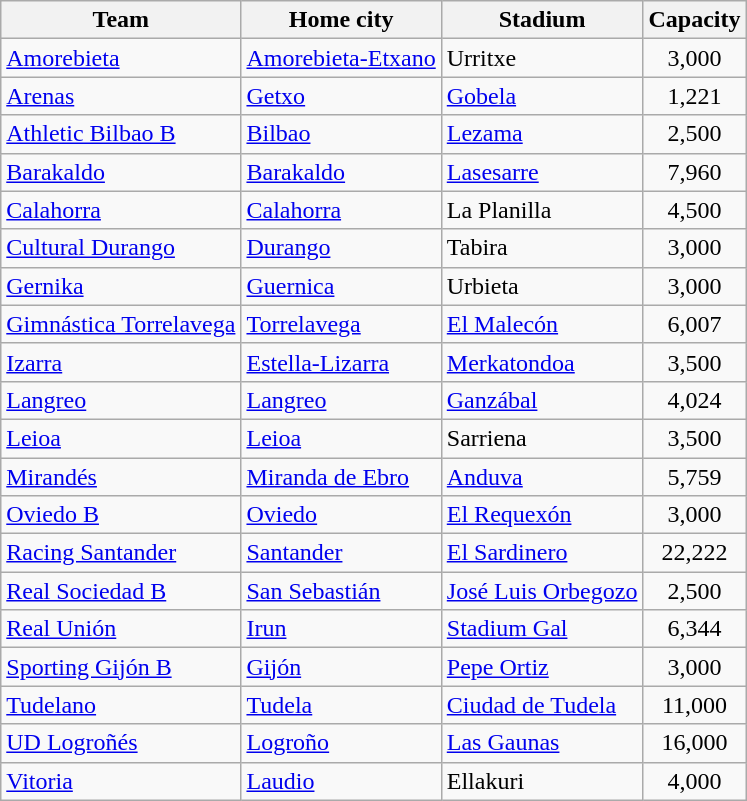<table class="wikitable sortable">
<tr>
<th>Team</th>
<th>Home city</th>
<th>Stadium</th>
<th>Capacity</th>
</tr>
<tr>
<td><a href='#'>Amorebieta</a></td>
<td><a href='#'>Amorebieta-Etxano</a></td>
<td>Urritxe</td>
<td align=center>3,000</td>
</tr>
<tr>
<td><a href='#'>Arenas</a></td>
<td><a href='#'>Getxo</a></td>
<td><a href='#'>Gobela</a></td>
<td align=center>1,221</td>
</tr>
<tr>
<td><a href='#'>Athletic Bilbao B</a></td>
<td><a href='#'>Bilbao</a></td>
<td><a href='#'>Lezama</a></td>
<td align=center>2,500</td>
</tr>
<tr>
<td><a href='#'>Barakaldo</a></td>
<td><a href='#'>Barakaldo</a></td>
<td><a href='#'>Lasesarre</a></td>
<td align=center>7,960</td>
</tr>
<tr>
<td><a href='#'>Calahorra</a></td>
<td><a href='#'>Calahorra</a></td>
<td>La Planilla</td>
<td align=center>4,500</td>
</tr>
<tr>
<td><a href='#'>Cultural Durango</a></td>
<td><a href='#'>Durango</a></td>
<td>Tabira</td>
<td align=center>3,000</td>
</tr>
<tr>
<td><a href='#'>Gernika</a></td>
<td><a href='#'>Guernica</a></td>
<td>Urbieta</td>
<td align=center>3,000</td>
</tr>
<tr>
<td><a href='#'>Gimnástica Torrelavega</a></td>
<td><a href='#'>Torrelavega</a></td>
<td><a href='#'>El Malecón</a></td>
<td align=center>6,007</td>
</tr>
<tr>
<td><a href='#'>Izarra</a></td>
<td><a href='#'>Estella-Lizarra</a></td>
<td><a href='#'>Merkatondoa</a></td>
<td align=center>3,500</td>
</tr>
<tr>
<td><a href='#'>Langreo</a></td>
<td><a href='#'>Langreo</a></td>
<td><a href='#'>Ganzábal</a></td>
<td align=center>4,024</td>
</tr>
<tr>
<td><a href='#'>Leioa</a></td>
<td><a href='#'>Leioa</a></td>
<td>Sarriena</td>
<td align=center>3,500</td>
</tr>
<tr>
<td><a href='#'>Mirandés</a></td>
<td><a href='#'>Miranda de Ebro</a></td>
<td><a href='#'>Anduva</a></td>
<td align=center>5,759</td>
</tr>
<tr>
<td><a href='#'>Oviedo B</a></td>
<td><a href='#'>Oviedo</a></td>
<td><a href='#'>El Requexón</a></td>
<td align=center>3,000</td>
</tr>
<tr>
<td><a href='#'>Racing Santander</a></td>
<td><a href='#'>Santander</a></td>
<td><a href='#'>El Sardinero</a></td>
<td align=center>22,222</td>
</tr>
<tr>
<td><a href='#'>Real Sociedad B</a></td>
<td><a href='#'>San Sebastián</a></td>
<td><a href='#'>José Luis Orbegozo</a></td>
<td align=center>2,500</td>
</tr>
<tr>
<td><a href='#'>Real Unión</a></td>
<td><a href='#'>Irun</a></td>
<td><a href='#'>Stadium Gal</a></td>
<td align=center>6,344</td>
</tr>
<tr>
<td><a href='#'>Sporting Gijón B</a></td>
<td><a href='#'>Gijón</a></td>
<td><a href='#'>Pepe Ortiz</a></td>
<td align=center>3,000</td>
</tr>
<tr>
<td><a href='#'>Tudelano</a></td>
<td><a href='#'>Tudela</a></td>
<td><a href='#'>Ciudad de Tudela</a></td>
<td align=center>11,000</td>
</tr>
<tr>
<td><a href='#'>UD Logroñés</a></td>
<td><a href='#'>Logroño</a></td>
<td><a href='#'>Las Gaunas</a></td>
<td align=center>16,000</td>
</tr>
<tr>
<td><a href='#'>Vitoria</a></td>
<td><a href='#'>Laudio</a></td>
<td>Ellakuri</td>
<td align=center>4,000</td>
</tr>
</table>
